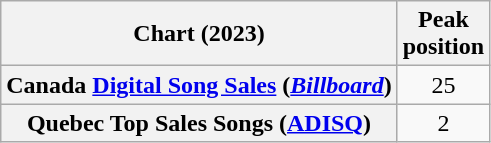<table class="wikitable sortable plainrowheaders" style="text-align:center">
<tr>
<th scope="col">Chart (2023)</th>
<th scope="col">Peak<br>position</th>
</tr>
<tr>
<th scope="row">Canada <a href='#'>Digital Song Sales</a> (<em><a href='#'>Billboard</a></em>)</th>
<td>25</td>
</tr>
<tr>
<th scope="row">Quebec Top Sales Songs (<a href='#'>ADISQ</a>)</th>
<td>2</td>
</tr>
</table>
